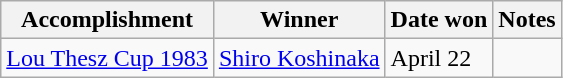<table class="wikitable">
<tr>
<th>Accomplishment</th>
<th>Winner</th>
<th>Date won</th>
<th>Notes</th>
</tr>
<tr>
<td><a href='#'>Lou Thesz Cup 1983</a></td>
<td><a href='#'>Shiro Koshinaka</a></td>
<td>April 22</td>
<td></td>
</tr>
</table>
